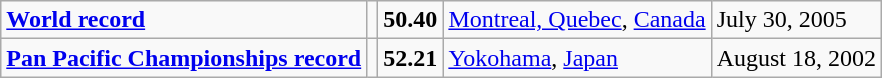<table class="wikitable">
<tr>
<td><strong><a href='#'>World record</a></strong></td>
<td></td>
<td><strong>50.40</strong></td>
<td><a href='#'>Montreal, Quebec</a>, <a href='#'>Canada</a></td>
<td>July 30, 2005</td>
</tr>
<tr>
<td><strong><a href='#'>Pan Pacific Championships record</a></strong></td>
<td></td>
<td><strong>52.21</strong></td>
<td><a href='#'>Yokohama</a>, <a href='#'>Japan</a></td>
<td>August 18, 2002</td>
</tr>
</table>
